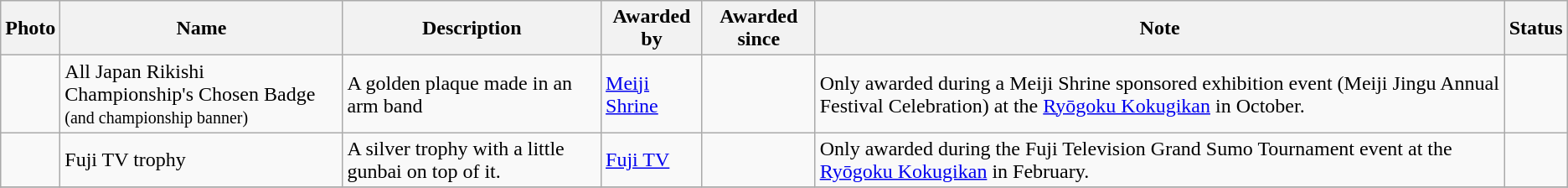<table class="wikitable sortable">
<tr>
<th>Photo</th>
<th>Name</th>
<th>Description</th>
<th>Awarded by</th>
<th>Awarded since</th>
<th>Note</th>
<th>Status</th>
</tr>
<tr>
<td></td>
<td>All Japan Rikishi Championship's Chosen Badge<br><small>(and championship banner)</small></td>
<td>A golden plaque made in an arm band</td>
<td><a href='#'>Meiji Shrine</a></td>
<td></td>
<td>Only awarded during a Meiji Shrine sponsored exhibition event (Meiji Jingu Annual Festival Celebration) at the <a href='#'>Ryōgoku Kokugikan</a> in October.</td>
<td></td>
</tr>
<tr>
<td></td>
<td>Fuji TV trophy</td>
<td>A silver trophy with a little gunbai on top of it.</td>
<td><a href='#'>Fuji TV</a></td>
<td></td>
<td>Only awarded during the Fuji Television Grand Sumo Tournament event at the <a href='#'>Ryōgoku Kokugikan</a> in February.</td>
<td></td>
</tr>
<tr>
</tr>
</table>
